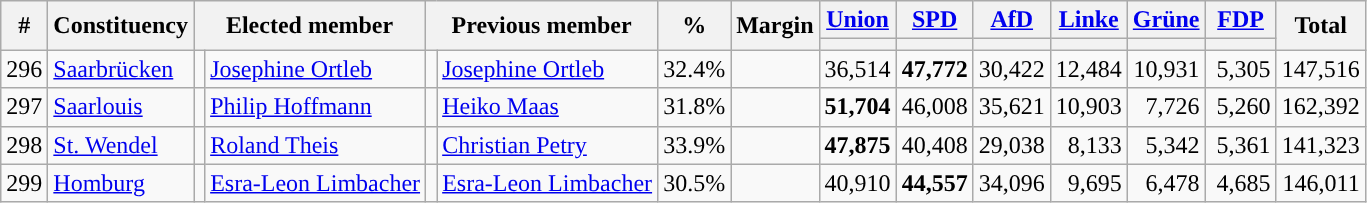<table class="wikitable sortable" style="text-align:right">
<tr>
<th rowspan="2">#</th>
<th rowspan="2">Constituency</th>
<th rowspan="2" colspan="2">Elected member</th>
<th rowspan="2" colspan="2">Previous member</th>
<th rowspan="2">%</th>
<th rowspan="2">Margin</th>
<th class="wikitable sortable" style="width:40px;"><a href='#'>Union</a></th>
<th class="wikitable sortable" style="width:40px;"><a href='#'>SPD</a></th>
<th class="wikitable sortable" style="width:40px;"><a href='#'>AfD</a></th>
<th class="wikitable sortable" style="width:40px;"><a href='#'>Linke</a></th>
<th class="wikitable sortable" style="width:40px;"><a href='#'>Grüne</a></th>
<th class="wikitable sortable" style="width:40px;"><a href='#'>FDP</a></th>
<th class="wikitable sortable" style="width:40px;" rowspan="2">Total</th>
</tr>
<tr>
<th class="wikitable sortable" style="background:"></th>
<th class="wikitable sortable" style="background:"></th>
<th class="wikitable sortable" style="background:"></th>
<th class="wikitable sortable" style="background:"></th>
<th class="wikitable sortable" style="background:"></th>
<th class="wikitable sortable" style="background:"></th>
</tr>
<tr>
<td>296</td>
<td align=left><a href='#'>Saarbrücken</a></td>
<td bgcolor=></td>
<td align=left><a href='#'>Josephine Ortleb</a></td>
<td bgcolor=></td>
<td align=left><a href='#'>Josephine Ortleb</a></td>
<td>32.4%</td>
<td></td>
<td>36,514</td>
<td><strong>47,772</strong></td>
<td>30,422</td>
<td>12,484</td>
<td>10,931</td>
<td>5,305</td>
<td>147,516</td>
</tr>
<tr>
<td>297</td>
<td align=left><a href='#'>Saarlouis</a></td>
<td bgcolor=></td>
<td align=left><a href='#'>Philip Hoffmann</a></td>
<td bgcolor=></td>
<td align=left><a href='#'>Heiko Maas</a></td>
<td>31.8%</td>
<td></td>
<td><strong>51,704</strong></td>
<td>46,008</td>
<td>35,621</td>
<td>10,903</td>
<td>7,726</td>
<td>5,260</td>
<td>162,392</td>
</tr>
<tr>
<td>298</td>
<td align=left><a href='#'>St. Wendel</a></td>
<td bgcolor=></td>
<td align=left><a href='#'>Roland Theis</a></td>
<td bgcolor=></td>
<td align=left><a href='#'>Christian Petry</a></td>
<td>33.9%</td>
<td></td>
<td><strong>47,875</strong></td>
<td>40,408</td>
<td>29,038</td>
<td>8,133</td>
<td>5,342</td>
<td>5,361</td>
<td>141,323</td>
</tr>
<tr>
<td>299</td>
<td align=left><a href='#'>Homburg</a></td>
<td bgcolor=></td>
<td align=left><a href='#'>Esra-Leon Limbacher</a></td>
<td bgcolor=></td>
<td align=left><a href='#'>Esra-Leon Limbacher</a></td>
<td>30.5%</td>
<td></td>
<td>40,910</td>
<td><strong>44,557</strong></td>
<td>34,096</td>
<td>9,695</td>
<td>6,478</td>
<td>4,685</td>
<td>146,011</td>
</tr>
</table>
